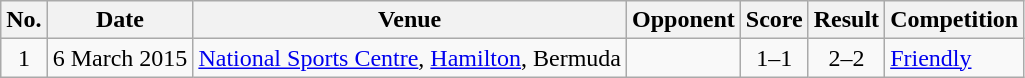<table class="wikitable sortable">
<tr>
<th scope="col">No.</th>
<th scope="col">Date</th>
<th scope="col">Venue</th>
<th scope="col">Opponent</th>
<th scope="col">Score</th>
<th scope="col">Result</th>
<th scope="col">Competition</th>
</tr>
<tr>
<td style="text-align:center">1</td>
<td>6 March 2015</td>
<td><a href='#'>National Sports Centre</a>, <a href='#'>Hamilton</a>, Bermuda</td>
<td></td>
<td style="text-align:center">1–1</td>
<td style="text-align:center">2–2</td>
<td><a href='#'>Friendly</a></td>
</tr>
</table>
